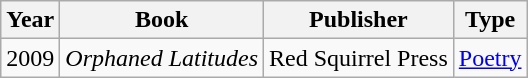<table class="wikitable sortable">
<tr>
<th>Year</th>
<th>Book</th>
<th>Publisher</th>
<th>Type</th>
</tr>
<tr>
<td>2009</td>
<td><em>Orphaned Latitudes</em></td>
<td>Red Squirrel Press</td>
<td><a href='#'>Poetry</a></td>
</tr>
</table>
